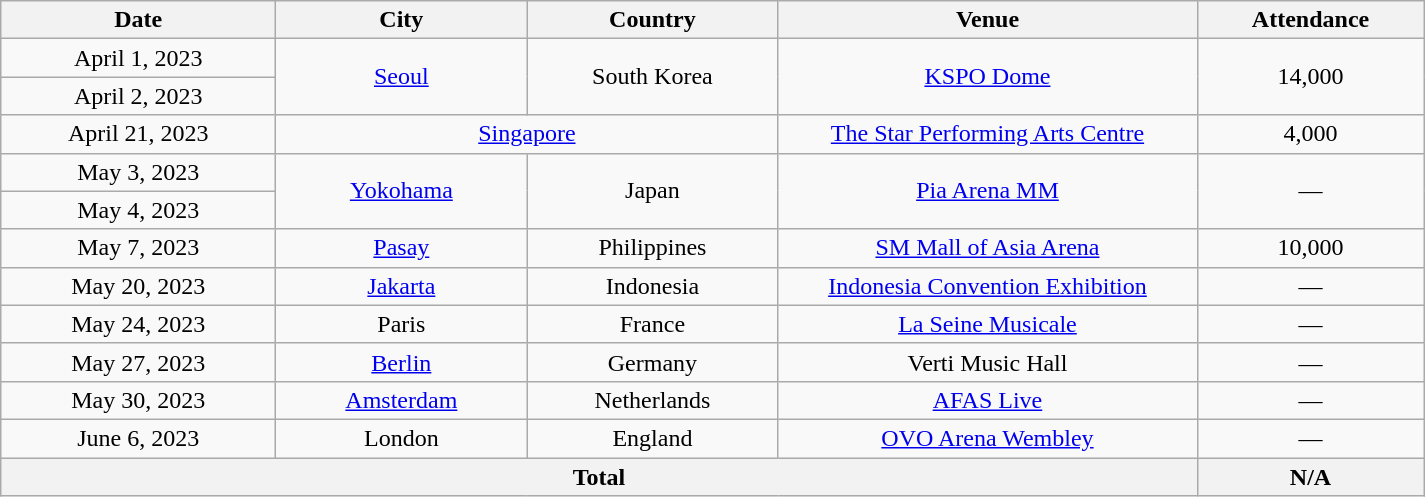<table class="wikitable plainrowheaders" style="text-align:center;">
<tr>
<th scope="col" style="width:11em;">Date</th>
<th scope="col" style="width:10em;">City</th>
<th scope="col" style="width:10em;">Country</th>
<th scope="col" style="width:17em;">Venue</th>
<th scope="col" style="width:9em;">Attendance</th>
</tr>
<tr>
<td>April 1, 2023</td>
<td rowspan="2"><a href='#'>Seoul</a></td>
<td rowspan="2">South Korea</td>
<td rowspan="2"><a href='#'>KSPO Dome</a></td>
<td rowspan="2">14,000</td>
</tr>
<tr>
<td>April 2, 2023</td>
</tr>
<tr>
<td>April 21, 2023</td>
<td colspan="2"><a href='#'>Singapore</a></td>
<td><a href='#'>The Star Performing Arts Centre</a></td>
<td>4,000</td>
</tr>
<tr>
<td>May 3, 2023</td>
<td rowspan="2"><a href='#'>Yokohama</a></td>
<td rowspan="2">Japan</td>
<td rowspan="2"><a href='#'>Pia Arena MM</a></td>
<td rowspan="2">—</td>
</tr>
<tr>
<td>May 4, 2023</td>
</tr>
<tr>
<td>May 7, 2023</td>
<td><a href='#'>Pasay</a></td>
<td>Philippines</td>
<td><a href='#'>SM Mall of Asia Arena</a></td>
<td>10,000</td>
</tr>
<tr>
<td>May 20, 2023</td>
<td><a href='#'>Jakarta</a></td>
<td>Indonesia</td>
<td><a href='#'>Indonesia Convention Exhibition</a></td>
<td>—</td>
</tr>
<tr>
<td>May 24, 2023</td>
<td>Paris</td>
<td>France</td>
<td><a href='#'>La Seine Musicale</a></td>
<td>—</td>
</tr>
<tr>
<td>May 27, 2023</td>
<td><a href='#'>Berlin</a></td>
<td>Germany</td>
<td>Verti Music Hall</td>
<td>—</td>
</tr>
<tr>
<td>May 30, 2023</td>
<td><a href='#'>Amsterdam</a></td>
<td>Netherlands</td>
<td><a href='#'>AFAS Live</a></td>
<td>—</td>
</tr>
<tr>
<td>June 6, 2023</td>
<td>London</td>
<td>England</td>
<td><a href='#'>OVO Arena Wembley</a></td>
<td>—</td>
</tr>
<tr>
<th colspan="4">Total</th>
<th>N/A</th>
</tr>
</table>
